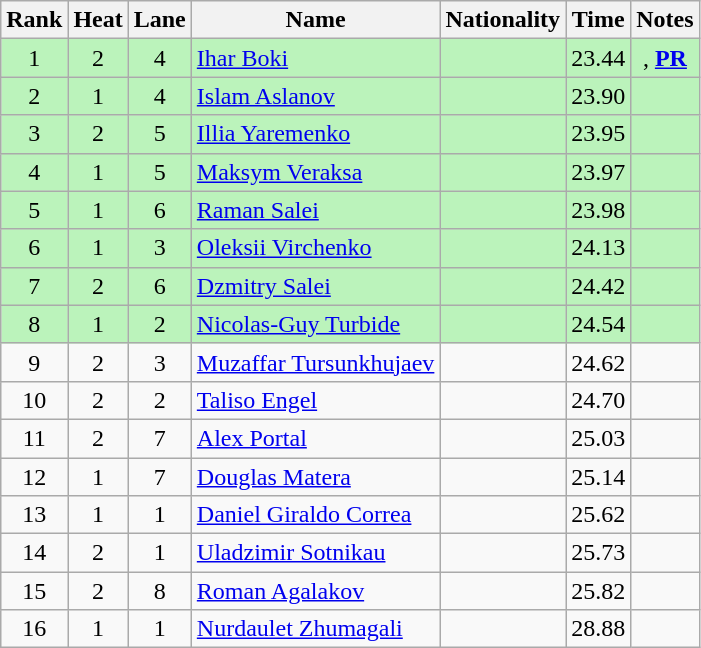<table class="wikitable sortable" style="text-align:center">
<tr>
<th>Rank</th>
<th>Heat</th>
<th>Lane</th>
<th>Name</th>
<th>Nationality</th>
<th>Time</th>
<th>Notes</th>
</tr>
<tr bgcolor=bbf3bb>
<td>1</td>
<td>2</td>
<td>4</td>
<td align=left><a href='#'>Ihar Boki</a></td>
<td align=left></td>
<td>23.44</td>
<td>, <strong><a href='#'>PR</a></strong></td>
</tr>
<tr bgcolor=bbf3bb>
<td>2</td>
<td>1</td>
<td>4</td>
<td align=left><a href='#'>Islam Aslanov</a></td>
<td align=left></td>
<td>23.90</td>
<td></td>
</tr>
<tr bgcolor=bbf3bb>
<td>3</td>
<td>2</td>
<td>5</td>
<td align=left><a href='#'>Illia Yaremenko</a></td>
<td align=left></td>
<td>23.95</td>
<td></td>
</tr>
<tr bgcolor=bbf3bb>
<td>4</td>
<td>1</td>
<td>5</td>
<td align=left><a href='#'>Maksym Veraksa</a></td>
<td align=left></td>
<td>23.97</td>
<td></td>
</tr>
<tr bgcolor=bbf3bb>
<td>5</td>
<td>1</td>
<td>6</td>
<td align=left><a href='#'>Raman Salei</a></td>
<td align=left></td>
<td>23.98</td>
<td></td>
</tr>
<tr bgcolor=bbf3bb>
<td>6</td>
<td>1</td>
<td>3</td>
<td align=left><a href='#'>Oleksii Virchenko</a></td>
<td align=left></td>
<td>24.13</td>
<td></td>
</tr>
<tr bgcolor=bbf3bb>
<td>7</td>
<td>2</td>
<td>6</td>
<td align=left><a href='#'>Dzmitry Salei</a></td>
<td align=left></td>
<td>24.42</td>
<td></td>
</tr>
<tr bgcolor=bbf3bb>
<td>8</td>
<td>1</td>
<td>2</td>
<td align=left><a href='#'>Nicolas-Guy Turbide</a></td>
<td align=left></td>
<td>24.54</td>
<td></td>
</tr>
<tr>
<td>9</td>
<td>2</td>
<td>3</td>
<td align=left><a href='#'>Muzaffar Tursunkhujaev</a></td>
<td align=left></td>
<td>24.62</td>
<td></td>
</tr>
<tr>
<td>10</td>
<td>2</td>
<td>2</td>
<td align=left><a href='#'>Taliso Engel</a></td>
<td align=left></td>
<td>24.70</td>
<td></td>
</tr>
<tr>
<td>11</td>
<td>2</td>
<td>7</td>
<td align=left><a href='#'>Alex Portal</a></td>
<td align=left></td>
<td>25.03</td>
<td></td>
</tr>
<tr>
<td>12</td>
<td>1</td>
<td>7</td>
<td align=left><a href='#'>Douglas Matera</a></td>
<td align=left></td>
<td>25.14</td>
<td></td>
</tr>
<tr>
<td>13</td>
<td>1</td>
<td>1</td>
<td align=left><a href='#'>Daniel Giraldo Correa</a></td>
<td align=left></td>
<td>25.62</td>
<td></td>
</tr>
<tr>
<td>14</td>
<td>2</td>
<td>1</td>
<td align=left><a href='#'>Uladzimir Sotnikau</a></td>
<td align=left></td>
<td>25.73</td>
<td></td>
</tr>
<tr>
<td>15</td>
<td>2</td>
<td>8</td>
<td align=left><a href='#'>Roman Agalakov</a></td>
<td align=left></td>
<td>25.82</td>
<td></td>
</tr>
<tr>
<td>16</td>
<td>1</td>
<td>1</td>
<td align=left><a href='#'>Nurdaulet Zhumagali</a></td>
<td align=left></td>
<td>28.88</td>
<td></td>
</tr>
</table>
